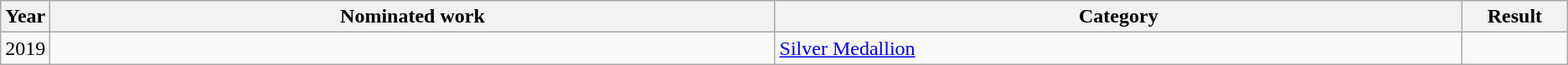<table class="wikitable sortable">
<tr>
<th scope="col" style="width:1em;">Year</th>
<th scope="col" style="width:39em;">Nominated work</th>
<th scope="col" style="width:37em;">Category</th>
<th scope="col" style="width:5em;">Result</th>
</tr>
<tr>
<td>2019</td>
<td></td>
<td><a href='#'>Silver Medallion</a></td>
<td></td>
</tr>
</table>
